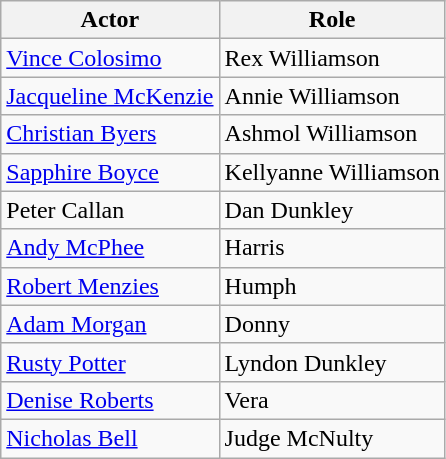<table class="wikitable">
<tr>
<th>Actor</th>
<th>Role</th>
</tr>
<tr>
<td><a href='#'>Vince Colosimo</a></td>
<td>Rex Williamson</td>
</tr>
<tr>
<td><a href='#'>Jacqueline McKenzie</a></td>
<td>Annie Williamson</td>
</tr>
<tr>
<td><a href='#'>Christian Byers</a></td>
<td>Ashmol Williamson</td>
</tr>
<tr>
<td><a href='#'>Sapphire Boyce</a></td>
<td>Kellyanne Williamson</td>
</tr>
<tr>
<td>Peter Callan</td>
<td>Dan Dunkley</td>
</tr>
<tr>
<td><a href='#'>Andy McPhee</a></td>
<td>Harris</td>
</tr>
<tr>
<td><a href='#'>Robert Menzies</a></td>
<td>Humph</td>
</tr>
<tr>
<td><a href='#'>Adam Morgan</a></td>
<td>Donny</td>
</tr>
<tr>
<td><a href='#'>Rusty Potter</a></td>
<td>Lyndon Dunkley</td>
</tr>
<tr>
<td><a href='#'>Denise Roberts</a></td>
<td>Vera</td>
</tr>
<tr>
<td><a href='#'>Nicholas Bell</a></td>
<td>Judge McNulty</td>
</tr>
</table>
